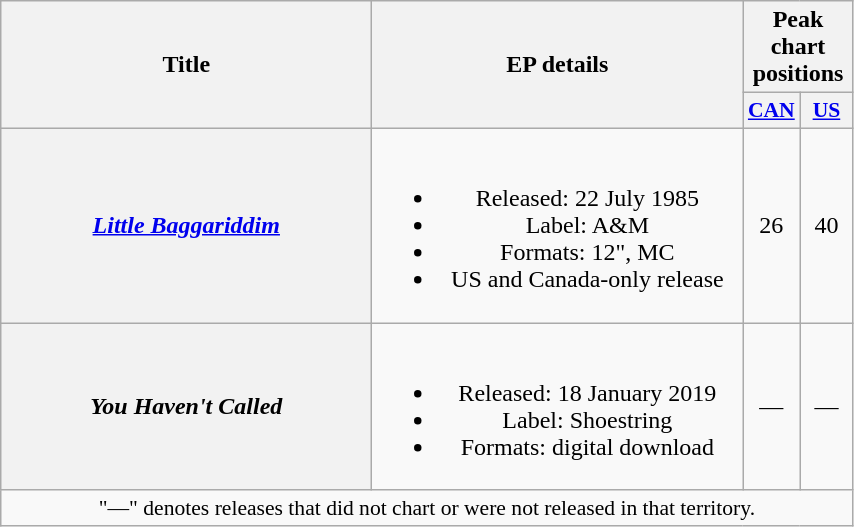<table class="wikitable plainrowheaders" style="text-align:center;">
<tr>
<th rowspan="2" scope="col" style="width:15em;">Title</th>
<th rowspan="2" scope="col" style="width:15em;">EP details</th>
<th colspan="2">Peak chart positions</th>
</tr>
<tr>
<th scope="col" style="width:2em;font-size:90%;"><a href='#'>CAN</a><br></th>
<th scope="col" style="width:2em;font-size:90%;"><a href='#'>US</a><br></th>
</tr>
<tr>
<th scope="row"><em><a href='#'>Little Baggariddim</a></em></th>
<td><br><ul><li>Released: 22 July 1985</li><li>Label: A&M</li><li>Formats: 12", MC</li><li>US and Canada-only release</li></ul></td>
<td>26</td>
<td>40</td>
</tr>
<tr>
<th scope="row"><em>You Haven't Called</em></th>
<td><br><ul><li>Released: 18 January 2019</li><li>Label: Shoestring</li><li>Formats: digital download</li></ul></td>
<td>—</td>
<td>—</td>
</tr>
<tr>
<td colspan="4" style="font-size:90%">"—" denotes releases that did not chart or were not released in that territory.</td>
</tr>
</table>
